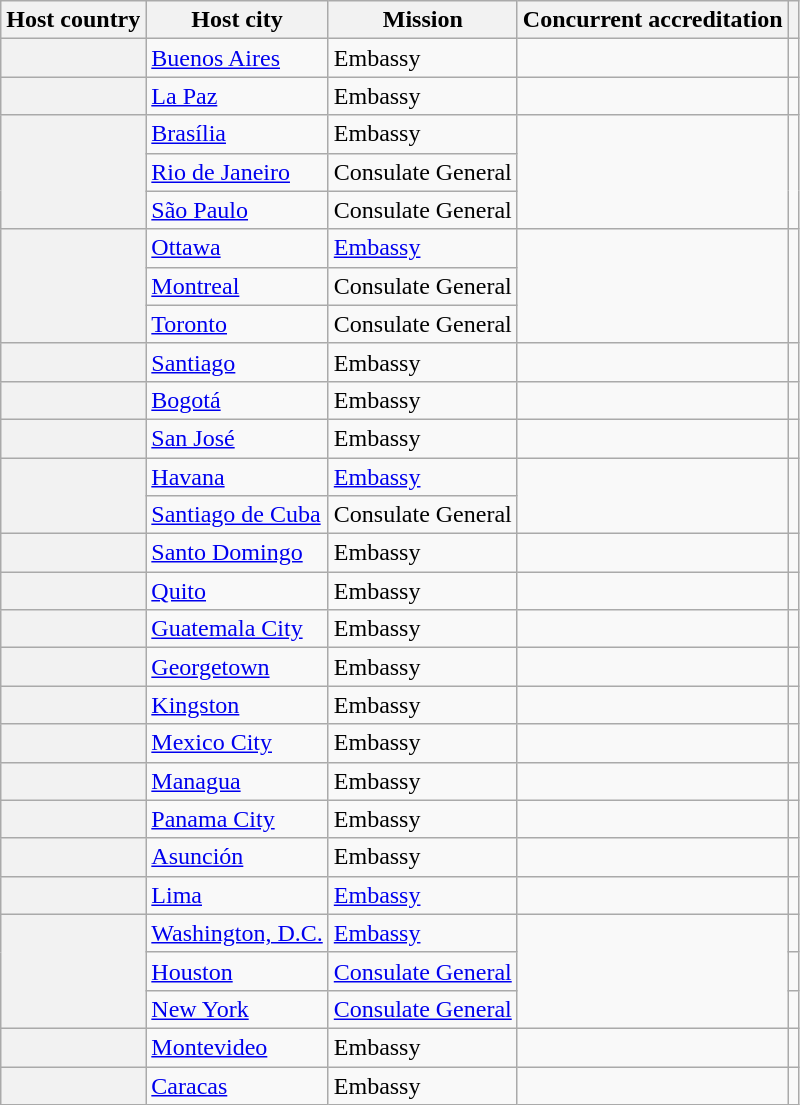<table class="wikitable plainrowheaders">
<tr>
<th scope="col">Host country</th>
<th scope="col">Host city</th>
<th scope="col">Mission</th>
<th scope="col">Concurrent accreditation</th>
<th scope="col"></th>
</tr>
<tr>
<th scope="row"></th>
<td><a href='#'>Buenos Aires</a></td>
<td>Embassy</td>
<td></td>
<td></td>
</tr>
<tr>
<th scope="row"></th>
<td><a href='#'>La Paz</a></td>
<td>Embassy</td>
<td></td>
<td></td>
</tr>
<tr>
<th rowspan="3" scope="row"></th>
<td><a href='#'>Brasília</a></td>
<td>Embassy</td>
<td rowspan="3"></td>
<td rowspan="3"></td>
</tr>
<tr>
<td><a href='#'>Rio de Janeiro</a></td>
<td>Consulate General</td>
</tr>
<tr>
<td><a href='#'>São Paulo</a></td>
<td>Consulate General</td>
</tr>
<tr>
<th rowspan="3" scope="row"></th>
<td><a href='#'>Ottawa</a></td>
<td><a href='#'>Embassy</a></td>
<td rowspan="3"></td>
<td rowspan="3"></td>
</tr>
<tr>
<td><a href='#'>Montreal</a></td>
<td>Consulate General</td>
</tr>
<tr>
<td><a href='#'>Toronto</a></td>
<td>Consulate General</td>
</tr>
<tr>
<th scope="row"></th>
<td><a href='#'>Santiago</a></td>
<td>Embassy</td>
<td></td>
<td></td>
</tr>
<tr>
<th scope="row"></th>
<td><a href='#'>Bogotá</a></td>
<td>Embassy</td>
<td></td>
<td></td>
</tr>
<tr>
<th scope="row"></th>
<td><a href='#'>San José</a></td>
<td>Embassy</td>
<td></td>
<td></td>
</tr>
<tr>
<th rowspan="2" scope="row"></th>
<td><a href='#'>Havana</a></td>
<td><a href='#'>Embassy</a></td>
<td rowspan="2"></td>
<td rowspan="2"></td>
</tr>
<tr>
<td><a href='#'>Santiago de Cuba</a></td>
<td>Consulate General</td>
</tr>
<tr>
<th scope="row"></th>
<td><a href='#'>Santo Domingo</a></td>
<td>Embassy</td>
<td></td>
<td></td>
</tr>
<tr>
<th scope="row"></th>
<td><a href='#'>Quito</a></td>
<td>Embassy</td>
<td></td>
<td></td>
</tr>
<tr>
<th scope="row"></th>
<td><a href='#'>Guatemala City</a></td>
<td>Embassy</td>
<td></td>
<td></td>
</tr>
<tr>
<th scope="row"></th>
<td><a href='#'>Georgetown</a></td>
<td>Embassy</td>
<td></td>
<td></td>
</tr>
<tr>
<th scope="row"></th>
<td><a href='#'>Kingston</a></td>
<td>Embassy</td>
<td></td>
<td></td>
</tr>
<tr>
<th scope="row"></th>
<td><a href='#'>Mexico City</a></td>
<td>Embassy</td>
<td></td>
<td></td>
</tr>
<tr>
<th scope="row"></th>
<td><a href='#'>Managua</a></td>
<td>Embassy</td>
<td></td>
<td></td>
</tr>
<tr>
<th scope="row"></th>
<td><a href='#'>Panama City</a></td>
<td>Embassy</td>
<td></td>
<td></td>
</tr>
<tr>
<th scope="row"></th>
<td><a href='#'>Asunción</a></td>
<td>Embassy</td>
<td></td>
<td></td>
</tr>
<tr>
<th scope="row"></th>
<td><a href='#'>Lima</a></td>
<td><a href='#'>Embassy</a></td>
<td></td>
<td></td>
</tr>
<tr>
<th scope="row" rowspan="3"></th>
<td><a href='#'>Washington, D.C.</a></td>
<td><a href='#'>Embassy</a></td>
<td rowspan="3"></td>
<td></td>
</tr>
<tr>
<td><a href='#'>Houston</a></td>
<td><a href='#'>Consulate General</a></td>
<td></td>
</tr>
<tr>
<td><a href='#'>New York</a></td>
<td><a href='#'>Consulate General</a></td>
<td></td>
</tr>
<tr>
<th scope="row"></th>
<td><a href='#'>Montevideo</a></td>
<td>Embassy</td>
<td></td>
<td></td>
</tr>
<tr>
<th scope="row"></th>
<td><a href='#'>Caracas</a></td>
<td>Embassy</td>
<td></td>
<td></td>
</tr>
</table>
